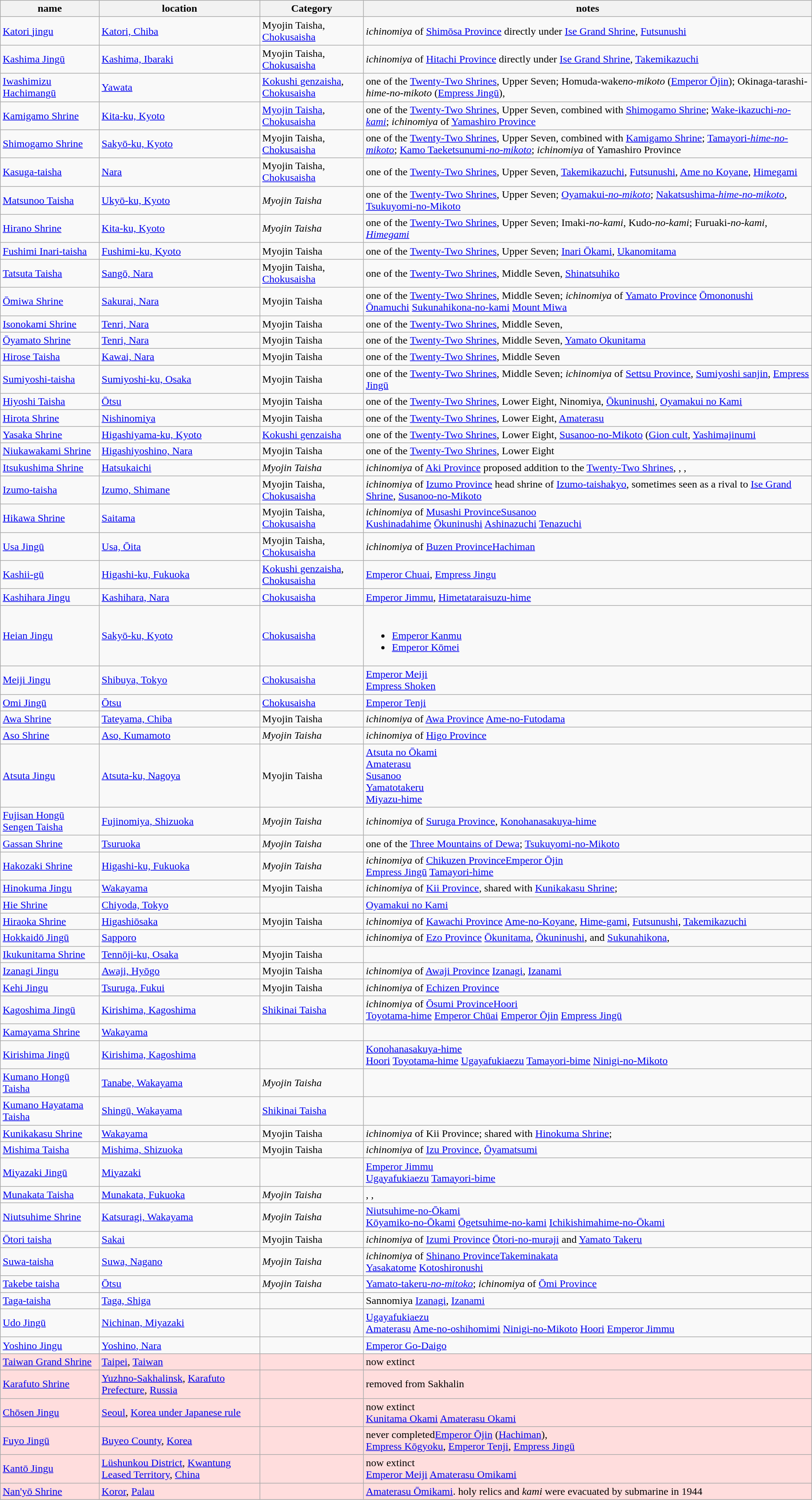<table class="wikitable sortable">
<tr>
<th>name</th>
<th>location</th>
<th>Category</th>
<th>notes</th>
</tr>
<tr>
<td><a href='#'>Katori jingu</a></td>
<td><a href='#'>Katori, Chiba</a></td>
<td>Myojin Taisha, <a href='#'>Chokusaisha</a></td>
<td><em>ichinomiya</em> of <a href='#'>Shimōsa Province</a> directly under <a href='#'>Ise Grand Shrine</a>, <a href='#'>Futsunushi</a></td>
</tr>
<tr>
<td><a href='#'>Kashima Jingū</a></td>
<td><a href='#'>Kashima, Ibaraki</a></td>
<td>Myojin Taisha, <a href='#'>Chokusaisha</a></td>
<td><em>ichinomiya</em> of <a href='#'>Hitachi Province</a> directly under <a href='#'>Ise Grand Shrine</a>, <a href='#'>Takemikazuchi</a></td>
</tr>
<tr>
<td><a href='#'>Iwashimizu Hachimangū</a></td>
<td><a href='#'>Yawata</a></td>
<td><a href='#'>Kokushi genzaisha</a>, <a href='#'>Chokusaisha</a></td>
<td>one of the <a href='#'>Twenty-Two Shrines</a>, Upper Seven; Homuda-wake<em>no-mikoto</em> (<a href='#'>Emperor Ōjin</a>); Okinaga-tarashi<em>-hime-no-mikoto</em> (<a href='#'>Empress Jingū</a>),</td>
</tr>
<tr>
<td><a href='#'>Kamigamo Shrine</a></td>
<td><a href='#'>Kita-ku, Kyoto</a></td>
<td><a href='#'>Myojin Taisha</a>, <a href='#'>Chokusaisha</a></td>
<td>one of the <a href='#'>Twenty-Two Shrines</a>, Upper Seven, combined with <a href='#'>Shimogamo Shrine</a>; <a href='#'>Wake-ikazuchi<em>-no-kami</em></a>; <em>ichinomiya</em> of <a href='#'>Yamashiro Province</a></td>
</tr>
<tr>
<td><a href='#'>Shimogamo Shrine</a></td>
<td><a href='#'>Sakyō-ku, Kyoto</a></td>
<td>Myojin Taisha, <a href='#'>Chokusaisha</a></td>
<td>one of the <a href='#'>Twenty-Two Shrines</a>, Upper Seven, combined with <a href='#'>Kamigamo Shrine</a>; <a href='#'>Tamayori<em>-hime-no-mikoto</em></a>; <a href='#'>Kamo Taeketsunumi<em>-no-mikoto</em></a>; <em>ichinomiya</em> of Yamashiro Province</td>
</tr>
<tr>
<td><a href='#'>Kasuga-taisha</a></td>
<td><a href='#'>Nara</a></td>
<td>Myojin Taisha, <a href='#'>Chokusaisha</a></td>
<td>one of the <a href='#'>Twenty-Two Shrines</a>, Upper Seven, <a href='#'>Takemikazuchi</a>, <a href='#'>Futsunushi</a>, <a href='#'>Ame no Koyane</a>, <a href='#'>Himegami</a></td>
</tr>
<tr>
<td><a href='#'>Matsunoo Taisha</a></td>
<td><a href='#'>Ukyō-ku, Kyoto</a></td>
<td><em>Myojin Taisha</em></td>
<td>one of the <a href='#'>Twenty-Two Shrines</a>, Upper Seven; <a href='#'>Oyamakui<em>-no-mikoto</em></a>; <a href='#'>Nakatsushima<em>-hime-no-mikoto</em></a>, <a href='#'>Tsukuyomi-no-Mikoto</a></td>
</tr>
<tr>
<td><a href='#'>Hirano Shrine</a></td>
<td><a href='#'>Kita-ku, Kyoto</a></td>
<td><em>Myojin Taisha</em></td>
<td>one of the <a href='#'>Twenty-Two Shrines</a>, Upper Seven; Imaki<em>-no-kami</em>, Kudo<em>-no-kami</em>; Furuaki<em>-no-kami</em>, <em><a href='#'>Himegami</a></em></td>
</tr>
<tr>
<td><a href='#'>Fushimi Inari-taisha</a></td>
<td><a href='#'>Fushimi-ku, Kyoto</a></td>
<td>Myojin Taisha</td>
<td>one of the <a href='#'>Twenty-Two Shrines</a>, Upper Seven; <a href='#'>Inari Ōkami</a>, <a href='#'>Ukanomitama</a></td>
</tr>
<tr>
<td><a href='#'>Tatsuta Taisha</a></td>
<td><a href='#'>Sangō, Nara</a></td>
<td>Myojin Taisha, <a href='#'>Chokusaisha</a></td>
<td>one of the <a href='#'>Twenty-Two Shrines</a>, Middle Seven, <a href='#'>Shinatsuhiko</a></td>
</tr>
<tr>
<td><a href='#'>Ōmiwa Shrine</a></td>
<td><a href='#'>Sakurai, Nara</a></td>
<td>Myojin Taisha</td>
<td>one of the <a href='#'>Twenty-Two Shrines</a>, Middle Seven; <em>ichinomiya</em> of <a href='#'>Yamato Province</a> <a href='#'>Ōmononushi</a><br><a href='#'>Ōnamuchi</a>
<a href='#'>Sukunahikona-no-kami</a>
<a href='#'>Mount Miwa</a></td>
</tr>
<tr>
<td><a href='#'>Isonokami Shrine</a></td>
<td><a href='#'>Tenri, Nara</a></td>
<td>Myojin Taisha</td>
<td>one of the <a href='#'>Twenty-Two Shrines</a>, Middle Seven, </td>
</tr>
<tr>
<td><a href='#'>Ōyamato Shrine</a></td>
<td><a href='#'>Tenri, Nara</a></td>
<td>Myojin Taisha</td>
<td>one of the <a href='#'>Twenty-Two Shrines</a>, Middle Seven, <a href='#'>Yamato Okunitama</a></td>
</tr>
<tr>
<td><a href='#'>Hirose Taisha</a></td>
<td><a href='#'>Kawai, Nara</a></td>
<td>Myojin Taisha</td>
<td>one of the <a href='#'>Twenty-Two Shrines</a>, Middle Seven</td>
</tr>
<tr>
<td><a href='#'>Sumiyoshi-taisha</a></td>
<td><a href='#'>Sumiyoshi-ku, Osaka</a></td>
<td>Myojin Taisha</td>
<td>one of the <a href='#'>Twenty-Two Shrines</a>, Middle Seven; <em>ichinomiya</em> of <a href='#'>Settsu Province</a>, <a href='#'>Sumiyoshi sanjin</a>, <a href='#'>Empress Jingū</a></td>
</tr>
<tr>
<td><a href='#'>Hiyoshi Taisha</a></td>
<td><a href='#'>Ōtsu</a></td>
<td>Myojin Taisha</td>
<td>one of the <a href='#'>Twenty-Two Shrines</a>, Lower Eight, Ninomiya, <a href='#'>Ōkuninushi</a>, <a href='#'>Oyamakui no Kami</a></td>
</tr>
<tr>
<td><a href='#'>Hirota Shrine</a></td>
<td><a href='#'>Nishinomiya</a></td>
<td>Myojin Taisha</td>
<td>one of the <a href='#'>Twenty-Two Shrines</a>, Lower Eight, <a href='#'>Amaterasu</a></td>
</tr>
<tr>
<td><a href='#'>Yasaka Shrine</a></td>
<td><a href='#'>Higashiyama-ku, Kyoto</a></td>
<td><a href='#'>Kokushi genzaisha</a></td>
<td>one of the <a href='#'>Twenty-Two Shrines</a>, Lower Eight, <a href='#'>Susanoo-no-Mikoto</a> (<a href='#'>Gion cult</a>, <a href='#'>Yashimajinumi</a></td>
</tr>
<tr>
<td><a href='#'>Niukawakami Shrine</a></td>
<td><a href='#'>Higashiyoshino, Nara</a></td>
<td>Myojin Taisha</td>
<td>one of the <a href='#'>Twenty-Two Shrines</a>, Lower Eight</td>
</tr>
<tr>
<td><a href='#'>Itsukushima Shrine</a></td>
<td><a href='#'>Hatsukaichi</a></td>
<td><em>Myojin Taisha</em></td>
<td><em>ichinomiya</em> of <a href='#'>Aki Province</a> proposed addition to the <a href='#'>Twenty-Two Shrines</a>, , , </td>
</tr>
<tr>
<td><a href='#'>Izumo-taisha</a></td>
<td><a href='#'>Izumo, Shimane</a></td>
<td>Myojin Taisha, <a href='#'>Chokusaisha</a></td>
<td><em>ichinomiya</em> of <a href='#'>Izumo Province</a> head shrine of <a href='#'>Izumo-taishakyo</a>, sometimes seen as a rival to <a href='#'>Ise Grand Shrine</a>, <a href='#'>Susanoo-no-Mikoto</a></td>
</tr>
<tr>
<td><a href='#'>Hikawa Shrine</a></td>
<td><a href='#'>Saitama</a></td>
<td>Myojin Taisha, <a href='#'>Chokusaisha</a></td>
<td><em>ichinomiya</em> of <a href='#'>Musashi Province</a><a href='#'>Susanoo</a><br><a href='#'>Kushinadahime</a>
<a href='#'>Ōkuninushi</a>
<a href='#'>Ashinazuchi</a>
<a href='#'>Tenazuchi</a></td>
</tr>
<tr>
<td><a href='#'>Usa Jingū</a></td>
<td><a href='#'>Usa, Ōita</a></td>
<td>Myojin Taisha, <a href='#'>Chokusaisha</a></td>
<td><em>ichinomiya</em> of <a href='#'>Buzen Province</a><a href='#'>Hachiman</a></td>
</tr>
<tr>
<td><a href='#'>Kashii-gū</a></td>
<td><a href='#'>Higashi-ku, Fukuoka</a></td>
<td><a href='#'>Kokushi genzaisha</a>, <a href='#'>Chokusaisha</a></td>
<td><a href='#'>Emperor Chuai</a>, <a href='#'>Empress Jingu</a></td>
</tr>
<tr>
<td><a href='#'>Kashihara Jingu</a></td>
<td><a href='#'>Kashihara, Nara</a></td>
<td><a href='#'>Chokusaisha</a></td>
<td><a href='#'>Emperor Jimmu</a>, <a href='#'>Himetataraisuzu-hime</a></td>
</tr>
<tr>
<td><a href='#'>Heian Jingu</a></td>
<td><a href='#'>Sakyō-ku, Kyoto</a></td>
<td><a href='#'>Chokusaisha</a></td>
<td><br><ul><li><a href='#'>Emperor Kanmu</a></li><li><a href='#'>Emperor Kōmei</a></li></ul></td>
</tr>
<tr>
<td><a href='#'>Meiji Jingu</a></td>
<td><a href='#'>Shibuya, Tokyo</a></td>
<td><a href='#'>Chokusaisha</a></td>
<td><a href='#'>Emperor Meiji</a><br><a href='#'>Empress Shoken</a></td>
</tr>
<tr>
<td><a href='#'>Omi Jingū</a></td>
<td><a href='#'>Ōtsu</a></td>
<td><a href='#'>Chokusaisha</a></td>
<td><a href='#'>Emperor Tenji</a></td>
</tr>
<tr>
<td><a href='#'>Awa Shrine</a></td>
<td><a href='#'>Tateyama, Chiba</a></td>
<td>Myojin Taisha</td>
<td><em>ichinomiya</em> of <a href='#'>Awa Province</a> <a href='#'>Ame-no-Futodama</a></td>
</tr>
<tr>
<td><a href='#'>Aso Shrine</a></td>
<td><a href='#'>Aso, Kumamoto</a></td>
<td><em>Myojin Taisha</em></td>
<td><em>ichinomiya</em> of <a href='#'>Higo Province</a> </td>
</tr>
<tr>
<td><a href='#'>Atsuta Jingu</a></td>
<td><a href='#'>Atsuta-ku, Nagoya</a></td>
<td>Myojin Taisha</td>
<td><a href='#'>Atsuta no Ōkami</a><br><a href='#'>Amaterasu</a><br><a href='#'>Susanoo</a><br><a href='#'>Yamatotakeru</a><br><a href='#'>Miyazu-hime</a><br></td>
</tr>
<tr>
<td><a href='#'>Fujisan Hongū Sengen Taisha</a></td>
<td><a href='#'>Fujinomiya, Shizuoka</a></td>
<td><em>Myojin Taisha</em></td>
<td><em>ichinomiya</em> of <a href='#'>Suruga Province</a>, <a href='#'>Konohanasakuya-hime</a></td>
</tr>
<tr>
<td><a href='#'>Gassan Shrine</a></td>
<td><a href='#'>Tsuruoka</a></td>
<td><em>Myojin Taisha</em></td>
<td>one of the <a href='#'>Three Mountains of Dewa</a>; <a href='#'>Tsukuyomi-no-Mikoto</a></td>
</tr>
<tr>
<td><a href='#'>Hakozaki Shrine</a></td>
<td><a href='#'>Higashi-ku, Fukuoka</a></td>
<td><em>Myojin Taisha</em></td>
<td><em>ichinomiya</em> of <a href='#'>Chikuzen Province</a><a href='#'>Emperor Ōjin</a><br><a href='#'>Empress Jingū</a>
<a href='#'>Tamayori-hime</a></td>
</tr>
<tr>
<td><a href='#'>Hinokuma Jingu</a></td>
<td><a href='#'>Wakayama</a></td>
<td>Myojin Taisha</td>
<td><em>ichinomiya</em> of <a href='#'>Kii Province</a>, shared with <a href='#'>Kunikakasu Shrine</a>;</td>
</tr>
<tr>
<td><a href='#'>Hie Shrine</a></td>
<td><a href='#'>Chiyoda, Tokyo</a></td>
<td></td>
<td><a href='#'>Oyamakui no Kami</a></td>
</tr>
<tr>
<td><a href='#'>Hiraoka Shrine</a></td>
<td><a href='#'>Higashiōsaka</a></td>
<td>Myojin Taisha</td>
<td><em>ichinomiya</em> of <a href='#'>Kawachi Province</a> <a href='#'>Ame-no-Koyane</a>, <a href='#'>Hime-gami</a>, <a href='#'>Futsunushi</a>, <a href='#'>Takemikazuchi</a></td>
</tr>
<tr>
<td><a href='#'>Hokkaidō Jingū</a></td>
<td><a href='#'>Sapporo</a></td>
<td></td>
<td><em>ichinomiya</em> of <a href='#'>Ezo Province</a> <a href='#'>Ōkunitama</a>, <a href='#'>Ōkuninushi</a>, and <a href='#'>Sukunahikona</a>,</td>
</tr>
<tr>
<td><a href='#'>Ikukunitama Shrine</a></td>
<td><a href='#'>Tennōji-ku, Osaka</a></td>
<td>Myojin Taisha</td>
<td></td>
</tr>
<tr>
<td><a href='#'>Izanagi Jingu</a></td>
<td><a href='#'>Awaji, Hyōgo</a></td>
<td>Myojin Taisha</td>
<td><em>ichinomiya</em> of <a href='#'>Awaji Province</a> <a href='#'>Izanagi</a>, <a href='#'>Izanami</a></td>
</tr>
<tr>
<td><a href='#'>Kehi Jingu</a></td>
<td><a href='#'>Tsuruga, Fukui</a></td>
<td>Myojin Taisha</td>
<td><em>ichinomiya</em> of <a href='#'>Echizen Province</a></td>
</tr>
<tr>
<td><a href='#'>Kagoshima Jingū</a></td>
<td><a href='#'>Kirishima, Kagoshima</a></td>
<td><a href='#'>Shikinai Taisha</a></td>
<td><em>ichinomiya</em> of <a href='#'>Ōsumi Province</a><a href='#'>Hoori</a><br><a href='#'>Toyotama-hime</a>
<a href='#'>Emperor Chūai</a>
<a href='#'>Emperor Ōjin</a>
<a href='#'>Empress Jingū</a></td>
</tr>
<tr>
<td><a href='#'>Kamayama Shrine</a></td>
<td><a href='#'>Wakayama</a></td>
<td></td>
<td></td>
</tr>
<tr>
<td><a href='#'>Kirishima Jingū</a></td>
<td><a href='#'>Kirishima, Kagoshima</a></td>
<td></td>
<td><a href='#'>Konohanasakuya-hime</a><br><a href='#'>Hoori</a>
<a href='#'>Toyotama-hime</a>
<a href='#'>Ugayafukiaezu</a>
<a href='#'>Tamayori-bime</a>
<a href='#'>Ninigi-no-Mikoto</a></td>
</tr>
<tr>
<td><a href='#'>Kumano Hongū Taisha</a></td>
<td><a href='#'>Tanabe, Wakayama</a></td>
<td><em>Myojin Taisha</em></td>
<td></td>
</tr>
<tr>
<td><a href='#'>Kumano Hayatama Taisha</a></td>
<td><a href='#'>Shingū, Wakayama</a></td>
<td><a href='#'>Shikinai Taisha</a></td>
<td></td>
</tr>
<tr>
<td><a href='#'>Kunikakasu Shrine</a></td>
<td><a href='#'>Wakayama</a></td>
<td>Myojin Taisha</td>
<td><em>ichinomiya</em> of Kii Province; shared with <a href='#'>Hinokuma Shrine</a>;</td>
</tr>
<tr>
<td><a href='#'>Mishima Taisha</a></td>
<td><a href='#'>Mishima, Shizuoka</a></td>
<td>Myojin Taisha</td>
<td><em>ichinomiya</em> of <a href='#'>Izu Province</a>, <a href='#'>Ōyamatsumi</a></td>
</tr>
<tr>
<td><a href='#'>Miyazaki Jingū</a></td>
<td><a href='#'>Miyazaki</a></td>
<td></td>
<td><a href='#'>Emperor Jimmu</a><br><a href='#'>Ugayafukiaezu</a>
<a href='#'>Tamayori-bime</a></td>
</tr>
<tr>
<td><a href='#'>Munakata Taisha</a></td>
<td><a href='#'>Munakata, Fukuoka</a></td>
<td><em>Myojin Taisha</em></td>
<td>, , </td>
</tr>
<tr>
<td><a href='#'>Niutsuhime Shrine</a></td>
<td><a href='#'>Katsuragi, Wakayama</a></td>
<td><em>Myojin Taisha</em></td>
<td><a href='#'>Niutsuhime-no-Ōkami</a><br><a href='#'>Kōyamiko-no-Ōkami</a>
<a href='#'>Ōgetsuhime-no-kami</a>
<a href='#'>Ichikishimahime-no-Ōkami</a></td>
</tr>
<tr>
<td><a href='#'>Ōtori taisha</a></td>
<td><a href='#'>Sakai</a></td>
<td>Myojin Taisha</td>
<td><em>ichinomiya</em> of <a href='#'>Izumi Province</a> <a href='#'>Ōtori-no-muraji</a> and <a href='#'>Yamato Takeru</a></td>
</tr>
<tr>
<td><a href='#'>Suwa-taisha</a></td>
<td><a href='#'>Suwa, Nagano</a></td>
<td><em>Myojin Taisha</em></td>
<td><em>ichinomiya</em> of <a href='#'>Shinano Province</a><a href='#'>Takeminakata</a><br><a href='#'>Yasakatome</a>
<a href='#'>Kotoshironushi</a></td>
</tr>
<tr>
<td><a href='#'>Takebe taisha</a></td>
<td><a href='#'>Ōtsu</a></td>
<td><em>Myojin Taisha</em></td>
<td><a href='#'>Yamato-takeru<em>-no-mitoko</em></a>; <em>ichinomiya</em> of <a href='#'>Ōmi Province</a></td>
</tr>
<tr>
<td><a href='#'>Taga-taisha</a></td>
<td><a href='#'>Taga, Shiga</a></td>
<td></td>
<td>Sannomiya <a href='#'>Izanagi</a>, <a href='#'>Izanami</a></td>
</tr>
<tr>
<td><a href='#'>Udo Jingū</a></td>
<td><a href='#'>Nichinan, Miyazaki</a></td>
<td></td>
<td><a href='#'>Ugayafukiaezu</a><br><a href='#'>Amaterasu</a>
<a href='#'>Ame-no-oshihomimi</a>
<a href='#'>Ninigi-no-Mikoto</a>
<a href='#'>Hoori</a>
<a href='#'>Emperor Jimmu</a></td>
</tr>
<tr>
<td><a href='#'>Yoshino Jingu</a></td>
<td><a href='#'>Yoshino, Nara</a></td>
<td></td>
<td><a href='#'>Emperor Go-Daigo</a></td>
</tr>
<tr>
<td style="background-color: #ffdddd;"><a href='#'>Taiwan Grand Shrine</a></td>
<td style="background-color: #ffdddd;"><a href='#'>Taipei</a>, <a href='#'>Taiwan</a></td>
<td style="background-color: #ffdddd;"></td>
<td style="background-color: #ffdddd;">now extinct</td>
</tr>
<tr>
<td style="background-color: #ffdddd;"><a href='#'>Karafuto Shrine</a></td>
<td style="background-color: #ffdddd;"><a href='#'>Yuzhno-Sakhalinsk</a>, <a href='#'>Karafuto Prefecture</a>, <a href='#'>Russia</a></td>
<td style="background-color: #ffdddd;"></td>
<td style="background-color: #ffdddd;">removed from Sakhalin</td>
</tr>
<tr>
<td style="background-color: #ffdddd;"><a href='#'>Chōsen Jingu</a></td>
<td style="background-color: #ffdddd;"><a href='#'>Seoul</a>, <a href='#'>Korea under Japanese rule</a></td>
<td style="background-color: #ffdddd;"></td>
<td style="background-color: #ffdddd;">now extinct<br><a href='#'>Kunitama Okami</a>
<a href='#'>Amaterasu Okami</a></td>
</tr>
<tr>
<td style="background-color: #ffdddd;"><a href='#'>Fuyo Jingū</a></td>
<td style="background-color: #ffdddd;"><a href='#'>Buyeo County</a>, <a href='#'>Korea</a></td>
<td style="background-color: #ffdddd;"></td>
<td style="background-color: #ffdddd;">never completed<a href='#'>Emperor Ōjin</a> (<a href='#'>Hachiman</a>),<br><a href='#'>Empress Kōgyoku</a>,
<a href='#'>Emperor Tenji</a>,
<a href='#'>Empress Jingū</a></td>
</tr>
<tr>
<td style="background-color: #ffdddd;"><a href='#'>Kantō Jingu</a></td>
<td style="background-color: #ffdddd;"><a href='#'>Lüshunkou District</a>, <a href='#'>Kwantung Leased Territory</a>, <a href='#'>China</a></td>
<td style="background-color: #ffdddd;"></td>
<td style="background-color: #ffdddd;">now extinct<br><a href='#'>Emperor Meiji</a>
<a href='#'>Amaterasu Omikami</a></td>
</tr>
<tr>
<td style="background-color: #ffdddd;"><a href='#'>Nan'yō Shrine</a></td>
<td style="background-color: #ffdddd;"><a href='#'>Koror</a>, <a href='#'>Palau</a></td>
<td style="background-color: #ffdddd;"></td>
<td style="background-color: #ffdddd;"><a href='#'>Amaterasu Ōmikami</a>. holy relics and <em>kami</em> were evacuated by submarine in 1944</td>
</tr>
</table>
